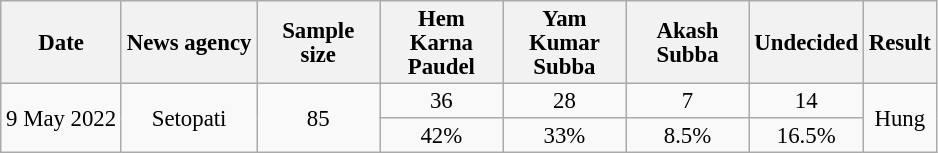<table class="wikitable sortable" style="text-align:center;font-size:95%;line-height:16px">
<tr>
<th>Date</th>
<th>News agency</th>
<th style="width:75px;">Sample size</th>
<th style="width:75px;">Hem Karna Paudel</th>
<th style="width:75px;">Yam Kumar Subba</th>
<th style="width:75px;">Akash Subba</th>
<th>Undecided</th>
<th>Result</th>
</tr>
<tr>
<td rowspan="2">9 May 2022</td>
<td rowspan="2">Setopati</td>
<td rowspan="2">85</td>
<td>36</td>
<td>28</td>
<td>7</td>
<td>14</td>
<td rowspan="2">Hung</td>
</tr>
<tr>
<td>42%</td>
<td>33%</td>
<td>8.5%</td>
<td>16.5%</td>
</tr>
</table>
